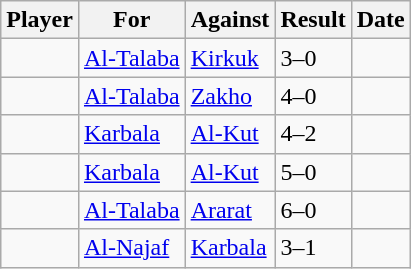<table class="wikitable sortable">
<tr>
<th>Player</th>
<th>For</th>
<th>Against</th>
<th align=center>Result</th>
<th>Date</th>
</tr>
<tr>
<td> </td>
<td><a href='#'>Al-Talaba</a></td>
<td><a href='#'>Kirkuk</a></td>
<td>3–0</td>
<td></td>
</tr>
<tr>
<td> </td>
<td><a href='#'>Al-Talaba</a></td>
<td><a href='#'>Zakho</a></td>
<td>4–0</td>
<td></td>
</tr>
<tr>
<td> </td>
<td><a href='#'>Karbala</a></td>
<td><a href='#'>Al-Kut</a></td>
<td>4–2</td>
<td></td>
</tr>
<tr>
<td> </td>
<td><a href='#'>Karbala</a></td>
<td><a href='#'>Al-Kut</a></td>
<td>5–0</td>
<td></td>
</tr>
<tr>
<td> </td>
<td><a href='#'>Al-Talaba</a></td>
<td><a href='#'>Ararat</a></td>
<td>6–0</td>
<td></td>
</tr>
<tr>
<td> </td>
<td><a href='#'>Al-Najaf</a></td>
<td><a href='#'>Karbala</a></td>
<td>3–1</td>
<td></td>
</tr>
</table>
